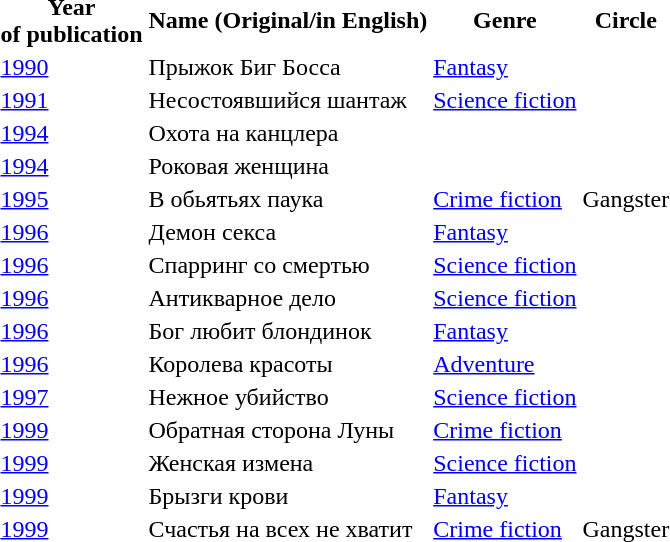<table class="standard">
<tr>
<th>Year<br> of publication</th>
<th>Name (Original/in English)</th>
<th>Genre</th>
<th>Circle</th>
</tr>
<tr>
<td><a href='#'>1990</a></td>
<td>Прыжок Биг Босса</td>
<td><a href='#'>Fantasy</a></td>
<td></td>
</tr>
<tr>
<td><a href='#'>1991</a></td>
<td>Несостоявшийся шантаж</td>
<td><a href='#'>Science fiction</a></td>
<td></td>
</tr>
<tr>
<td><a href='#'>1994</a></td>
<td>Охота на канцлера</td>
<td></td>
<td></td>
</tr>
<tr>
<td><a href='#'>1994</a></td>
<td>Роковая женщина</td>
<td></td>
<td></td>
</tr>
<tr>
<td><a href='#'>1995</a></td>
<td>В обьятьях паука</td>
<td><a href='#'>Crime fiction</a></td>
<td>Gangster</td>
</tr>
<tr>
<td><a href='#'>1996</a></td>
<td>Демон секса</td>
<td><a href='#'>Fantasy</a></td>
<td></td>
</tr>
<tr>
<td><a href='#'>1996</a></td>
<td>Спарринг со смертью</td>
<td><a href='#'>Science fiction</a></td>
<td></td>
</tr>
<tr>
<td><a href='#'>1996</a></td>
<td>Антикварное дело</td>
<td><a href='#'>Science fiction</a></td>
<td></td>
</tr>
<tr>
<td><a href='#'>1996</a></td>
<td>Бог любит блондинок</td>
<td><a href='#'>Fantasy</a></td>
</tr>
<tr>
<td><a href='#'>1996</a></td>
<td>Королева красоты</td>
<td><a href='#'>Adventure</a></td>
<td></td>
</tr>
<tr>
<td><a href='#'>1997</a></td>
<td>Нежное убийство</td>
<td><a href='#'>Science fiction</a></td>
<td></td>
</tr>
<tr>
<td><a href='#'>1999</a></td>
<td>Обратная сторона Луны</td>
<td><a href='#'>Crime fiction</a></td>
<td></td>
</tr>
<tr>
<td><a href='#'>1999</a></td>
<td>Женская измена</td>
<td><a href='#'>Science fiction</a></td>
<td></td>
</tr>
<tr>
<td><a href='#'>1999</a></td>
<td>Брызги крови</td>
<td><a href='#'>Fantasy</a></td>
<td></td>
</tr>
<tr>
<td><a href='#'>1999</a></td>
<td>Счастья на всех не хватит</td>
<td><a href='#'>Crime fiction</a></td>
<td>Gangster</td>
</tr>
<tr>
<td></td>
</tr>
</table>
